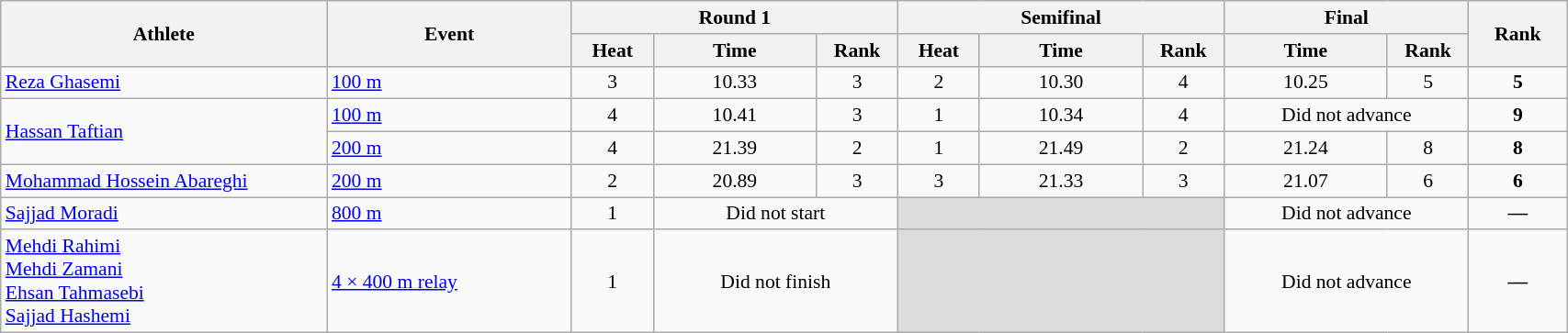<table class="wikitable" width="90%" style="text-align:center; font-size:90%">
<tr>
<th rowspan="2" width="20%">Athlete</th>
<th rowspan="2" width="15%">Event</th>
<th colspan="3" width="20%">Round 1</th>
<th colspan="3" width="20%">Semifinal</th>
<th colspan="2" width="15%">Final</th>
<th rowspan="2" width="6%">Rank</th>
</tr>
<tr>
<th width="5%">Heat</th>
<th width="10%">Time</th>
<th>Rank</th>
<th width="5%">Heat</th>
<th width="10%">Time</th>
<th>Rank</th>
<th width="10%">Time</th>
<th>Rank</th>
</tr>
<tr>
<td align="left"><a href='#'>Reza Ghasemi</a></td>
<td align="left"><a href='#'>100 m</a></td>
<td>3</td>
<td>10.33</td>
<td>3 <strong></strong></td>
<td>2</td>
<td>10.30</td>
<td>4 <strong></strong></td>
<td>10.25</td>
<td>5</td>
<td><strong>5</strong></td>
</tr>
<tr>
<td rowspan=2; align="left"><a href='#'>Hassan Taftian</a></td>
<td align="left"><a href='#'>100 m</a></td>
<td>4</td>
<td>10.41</td>
<td>3 <strong></strong></td>
<td>1</td>
<td>10.34</td>
<td>4</td>
<td colspan=2>Did not advance</td>
<td><strong>9</strong></td>
</tr>
<tr>
<td align="left"><a href='#'>200 m</a></td>
<td>4</td>
<td>21.39</td>
<td>2 <strong></strong></td>
<td>1</td>
<td>21.49</td>
<td>2 <strong></strong></td>
<td>21.24</td>
<td>8</td>
<td><strong>8</strong></td>
</tr>
<tr>
<td align="left"><a href='#'>Mohammad Hossein Abareghi</a></td>
<td align="left"><a href='#'>200 m</a></td>
<td>2</td>
<td>20.89</td>
<td>3 <strong></strong></td>
<td>3</td>
<td>21.33</td>
<td>3 <strong></strong></td>
<td>21.07</td>
<td>6</td>
<td><strong>6</strong></td>
</tr>
<tr>
<td align="left"><a href='#'>Sajjad Moradi</a></td>
<td align="left"><a href='#'>800 m</a></td>
<td>1</td>
<td colspan=2>Did not start</td>
<td colspan=3 bgcolor=#DCDCDC></td>
<td colspan=2>Did not advance</td>
<td><strong>—</strong></td>
</tr>
<tr>
<td align="left"><a href='#'>Mehdi Rahimi</a><br><a href='#'>Mehdi Zamani</a><br><a href='#'>Ehsan Tahmasebi</a><br><a href='#'>Sajjad Hashemi</a></td>
<td align="left"><a href='#'>4 × 400 m relay</a></td>
<td>1</td>
<td colspan=2>Did not finish</td>
<td colspan=3 bgcolor=#DCDCDC></td>
<td colspan=2>Did not advance</td>
<td><strong>—</strong></td>
</tr>
</table>
